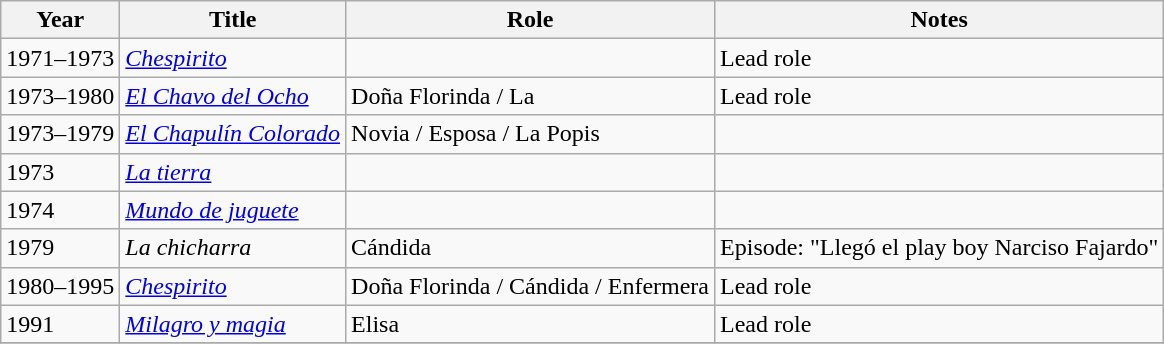<table class="wikitable sortable">
<tr>
<th>Year</th>
<th>Title</th>
<th>Role</th>
<th>Notes</th>
</tr>
<tr>
<td>1971–1973</td>
<td><em><a href='#'>Chespirito</a></em></td>
<td></td>
<td>Lead role</td>
</tr>
<tr>
<td>1973–1980</td>
<td><em><a href='#'>El Chavo del Ocho</a></em></td>
<td>Doña Florinda / La </td>
<td>Lead role</td>
</tr>
<tr>
<td>1973–1979</td>
<td><em><a href='#'>El Chapulín Colorado</a></em></td>
<td>Novia / Esposa / La Popis</td>
<td></td>
</tr>
<tr>
<td>1973</td>
<td><em><a href='#'>La tierra</a></em></td>
<td></td>
<td></td>
</tr>
<tr>
<td>1974</td>
<td><em><a href='#'>Mundo de juguete</a></em></td>
<td></td>
<td></td>
</tr>
<tr>
<td>1979</td>
<td><em>La chicharra</em></td>
<td>Cándida</td>
<td>Episode: "Llegó el play boy Narciso Fajardo"</td>
</tr>
<tr>
<td>1980–1995</td>
<td><em><a href='#'>Chespirito</a></em></td>
<td>Doña Florinda / Cándida / Enfermera</td>
<td>Lead role</td>
</tr>
<tr>
<td>1991</td>
<td><em><a href='#'>Milagro y magia</a></em></td>
<td>Elisa</td>
<td>Lead role</td>
</tr>
<tr>
</tr>
</table>
